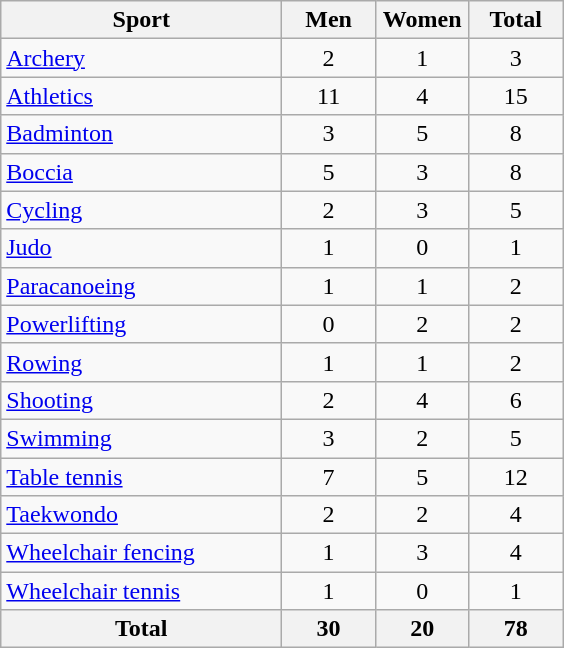<table class="wikitable sortable" style="text-align:center;">
<tr>
<th width=180>Sport</th>
<th width=55>Men</th>
<th width=55>Women</th>
<th width=55>Total</th>
</tr>
<tr>
<td align=left><a href='#'>Archery</a></td>
<td>2</td>
<td>1</td>
<td>3</td>
</tr>
<tr>
<td align=left><a href='#'>Athletics</a></td>
<td>11</td>
<td>4</td>
<td>15</td>
</tr>
<tr>
<td align=left><a href='#'>Badminton</a></td>
<td>3</td>
<td>5</td>
<td>8</td>
</tr>
<tr>
<td align=left><a href='#'>Boccia</a></td>
<td>5</td>
<td>3</td>
<td>8</td>
</tr>
<tr>
<td align=left><a href='#'>Cycling</a></td>
<td>2</td>
<td>3</td>
<td>5</td>
</tr>
<tr>
<td align=left><a href='#'>Judo</a></td>
<td>1</td>
<td>0</td>
<td>1</td>
</tr>
<tr>
<td align=left><a href='#'>Paracanoeing</a></td>
<td>1</td>
<td>1</td>
<td>2</td>
</tr>
<tr>
<td align=left><a href='#'>Powerlifting</a></td>
<td>0</td>
<td>2</td>
<td>2</td>
</tr>
<tr>
<td align=left><a href='#'>Rowing</a></td>
<td>1</td>
<td>1</td>
<td>2</td>
</tr>
<tr>
<td align=left><a href='#'>Shooting</a></td>
<td>2</td>
<td>4</td>
<td>6</td>
</tr>
<tr>
<td align=left><a href='#'>Swimming</a></td>
<td>3</td>
<td>2</td>
<td>5</td>
</tr>
<tr>
<td align=left><a href='#'>Table tennis</a></td>
<td>7</td>
<td>5</td>
<td>12</td>
</tr>
<tr>
<td align=left><a href='#'>Taekwondo</a></td>
<td>2</td>
<td>2</td>
<td>4</td>
</tr>
<tr>
<td align=left><a href='#'>Wheelchair fencing</a></td>
<td>1</td>
<td>3</td>
<td>4</td>
</tr>
<tr>
<td align=left><a href='#'>Wheelchair tennis</a></td>
<td>1</td>
<td>0</td>
<td>1</td>
</tr>
<tr>
<th>Total</th>
<th>30</th>
<th>20</th>
<th>78</th>
</tr>
</table>
